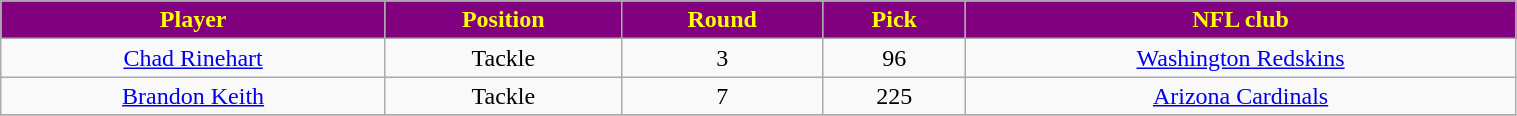<table class="wikitable" width="80%">
<tr align="center" style="background:purple;color:yellow;">
<td><strong>Player</strong></td>
<td><strong>Position</strong></td>
<td><strong>Round</strong></td>
<td><strong>Pick</strong></td>
<td><strong>NFL club</strong></td>
</tr>
<tr align="center" bgcolor="">
<td><a href='#'>Chad Rinehart</a></td>
<td>Tackle</td>
<td>3</td>
<td>96</td>
<td><a href='#'>Washington Redskins</a></td>
</tr>
<tr align="center" bgcolor="">
<td><a href='#'>Brandon Keith</a></td>
<td>Tackle</td>
<td>7</td>
<td>225</td>
<td><a href='#'>Arizona Cardinals</a></td>
</tr>
<tr align="center" bgcolor="">
</tr>
</table>
